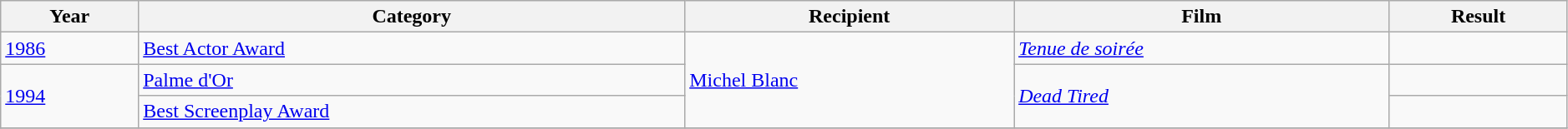<table class="wikitable" style="width:99%;">
<tr>
<th>Year</th>
<th>Category</th>
<th>Recipient</th>
<th>Film</th>
<th>Result</th>
</tr>
<tr>
<td><a href='#'>1986</a></td>
<td><a href='#'>Best Actor Award</a></td>
<td rowspan=3><a href='#'>Michel Blanc</a></td>
<td><em><a href='#'>Tenue de soirée</a></em></td>
<td></td>
</tr>
<tr>
<td rowspan=2><a href='#'>1994</a></td>
<td><a href='#'>Palme d'Or</a></td>
<td rowspan=2><em><a href='#'>Dead Tired</a></em></td>
<td></td>
</tr>
<tr>
<td><a href='#'>Best Screenplay Award</a></td>
<td></td>
</tr>
<tr>
</tr>
</table>
